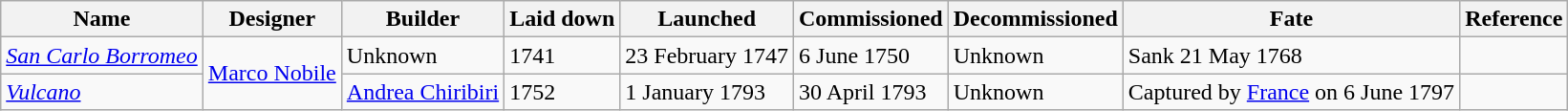<table class="wikitable">
<tr>
<th>Name</th>
<th>Designer</th>
<th>Builder</th>
<th>Laid down</th>
<th>Launched</th>
<th>Commissioned</th>
<th>Decommissioned</th>
<th>Fate</th>
<th>Reference</th>
</tr>
<tr>
<td><a href='#'><em>San Carlo Borromeo</em></a></td>
<td rowspan=2><a href='#'>Marco Nobile</a></td>
<td>Unknown</td>
<td>1741</td>
<td>23 February 1747</td>
<td>6 June 1750</td>
<td>Unknown</td>
<td>Sank 21 May 1768</td>
<td></td>
</tr>
<tr>
<td><a href='#'><em>Vulcano</em></a></td>
<td><a href='#'>Andrea Chiribiri</a></td>
<td>1752</td>
<td>1 January 1793</td>
<td>30 April 1793</td>
<td>Unknown</td>
<td>Captured by <a href='#'>France</a> on 6 June 1797</td>
<td></td>
</tr>
</table>
